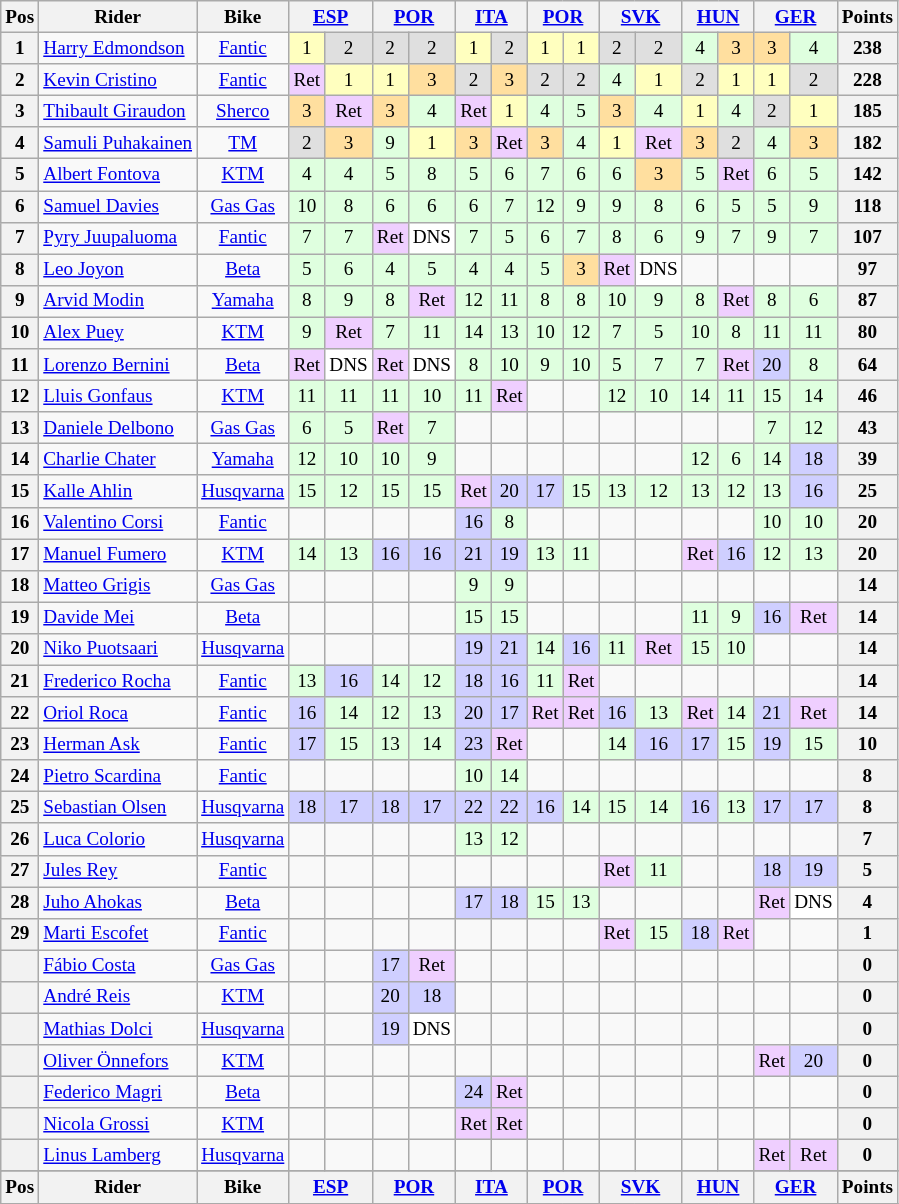<table class="wikitable" style="font-size: 80%; text-align:center">
<tr valign="top">
<th valign="middle">Pos</th>
<th valign="middle">Rider</th>
<th valign="middle">Bike</th>
<th colspan=2><a href='#'>ESP</a><br></th>
<th colspan=2><a href='#'>POR</a><br></th>
<th colspan=2><a href='#'>ITA</a><br></th>
<th colspan=2><a href='#'>POR</a><br></th>
<th colspan=2><a href='#'>SVK</a><br></th>
<th colspan=2><a href='#'>HUN</a><br></th>
<th colspan=2><a href='#'>GER</a><br></th>
<th valign="middle">Points</th>
</tr>
<tr>
<th>1</th>
<td align=left> <a href='#'>Harry Edmondson</a></td>
<td><a href='#'>Fantic</a></td>
<td style="background:#ffffbf;">1</td>
<td style="background:#dfdfdf;">2</td>
<td style="background:#dfdfdf;">2</td>
<td style="background:#dfdfdf;">2</td>
<td style="background:#ffffbf;">1</td>
<td style="background:#dfdfdf;">2</td>
<td style="background:#ffffbf;">1</td>
<td style="background:#ffffbf;">1</td>
<td style="background:#dfdfdf;">2</td>
<td style="background:#dfdfdf;">2</td>
<td style="background:#dfffdf;">4</td>
<td style="background:#ffdf9f;">3</td>
<td style="background:#ffdf9f;">3</td>
<td style="background:#dfffdf;">4</td>
<th>238</th>
</tr>
<tr>
<th>2</th>
<td align=left> <a href='#'>Kevin Cristino</a></td>
<td><a href='#'>Fantic</a></td>
<td style="background:#efcfff;">Ret</td>
<td style="background:#ffffbf;">1</td>
<td style="background:#ffffbf;">1</td>
<td style="background:#ffdf9f;">3</td>
<td style="background:#dfdfdf;">2</td>
<td style="background:#ffdf9f;">3</td>
<td style="background:#dfdfdf;">2</td>
<td style="background:#dfdfdf;">2</td>
<td style="background:#dfffdf;">4</td>
<td style="background:#ffffbf;">1</td>
<td style="background:#dfdfdf;">2</td>
<td style="background:#ffffbf;">1</td>
<td style="background:#ffffbf;">1</td>
<td style="background:#dfdfdf;">2</td>
<th>228</th>
</tr>
<tr>
<th>3</th>
<td align=left> <a href='#'>Thibault Giraudon</a></td>
<td><a href='#'>Sherco</a></td>
<td style="background:#ffdf9f;">3</td>
<td style="background:#efcfff;">Ret</td>
<td style="background:#ffdf9f;">3</td>
<td style="background:#dfffdf;">4</td>
<td style="background:#efcfff;">Ret</td>
<td style="background:#ffffbf;">1</td>
<td style="background:#dfffdf;">4</td>
<td style="background:#dfffdf;">5</td>
<td style="background:#ffdf9f;">3</td>
<td style="background:#dfffdf;">4</td>
<td style="background:#ffffbf;">1</td>
<td style="background:#dfffdf;">4</td>
<td style="background:#dfdfdf;">2</td>
<td style="background:#ffffbf;">1</td>
<th>185</th>
</tr>
<tr>
<th>4</th>
<td align=left> <a href='#'>Samuli Puhakainen</a></td>
<td><a href='#'>TM</a></td>
<td style="background:#dfdfdf;">2</td>
<td style="background:#ffdf9f;">3</td>
<td style="background:#dfffdf;">9</td>
<td style="background:#ffffbf;">1</td>
<td style="background:#ffdf9f;">3</td>
<td style="background:#efcfff;">Ret</td>
<td style="background:#ffdf9f;">3</td>
<td style="background:#dfffdf;">4</td>
<td style="background:#ffffbf;">1</td>
<td style="background:#efcfff;">Ret</td>
<td style="background:#ffdf9f;">3</td>
<td style="background:#dfdfdf;">2</td>
<td style="background:#dfffdf;">4</td>
<td style="background:#ffdf9f;">3</td>
<th>182</th>
</tr>
<tr>
<th>5</th>
<td align=left> <a href='#'>Albert Fontova</a></td>
<td><a href='#'>KTM</a></td>
<td style="background:#dfffdf;">4</td>
<td style="background:#dfffdf;">4</td>
<td style="background:#dfffdf;">5</td>
<td style="background:#dfffdf;">8</td>
<td style="background:#dfffdf;">5</td>
<td style="background:#dfffdf;">6</td>
<td style="background:#dfffdf;">7</td>
<td style="background:#dfffdf;">6</td>
<td style="background:#dfffdf;">6</td>
<td style="background:#ffdf9f;">3</td>
<td style="background:#dfffdf;">5</td>
<td style="background:#efcfff;">Ret</td>
<td style="background:#dfffdf;">6</td>
<td style="background:#dfffdf;">5</td>
<th>142</th>
</tr>
<tr>
<th>6</th>
<td align=left> <a href='#'>Samuel Davies</a></td>
<td><a href='#'>Gas Gas</a></td>
<td style="background:#dfffdf;">10</td>
<td style="background:#dfffdf;">8</td>
<td style="background:#dfffdf;">6</td>
<td style="background:#dfffdf;">6</td>
<td style="background:#dfffdf;">6</td>
<td style="background:#dfffdf;">7</td>
<td style="background:#dfffdf;">12</td>
<td style="background:#dfffdf;">9</td>
<td style="background:#dfffdf;">9</td>
<td style="background:#dfffdf;">8</td>
<td style="background:#dfffdf;">6</td>
<td style="background:#dfffdf;">5</td>
<td style="background:#dfffdf;">5</td>
<td style="background:#dfffdf;">9</td>
<th>118</th>
</tr>
<tr>
<th>7</th>
<td align=left> <a href='#'>Pyry Juupaluoma</a></td>
<td><a href='#'>Fantic</a></td>
<td style="background:#dfffdf;">7</td>
<td style="background:#dfffdf;">7</td>
<td style="background:#efcfff;">Ret</td>
<td style="background:#ffffff;">DNS</td>
<td style="background:#dfffdf;">7</td>
<td style="background:#dfffdf;">5</td>
<td style="background:#dfffdf;">6</td>
<td style="background:#dfffdf;">7</td>
<td style="background:#dfffdf;">8</td>
<td style="background:#dfffdf;">6</td>
<td style="background:#dfffdf;">9</td>
<td style="background:#dfffdf;">7</td>
<td style="background:#dfffdf;">9</td>
<td style="background:#dfffdf;">7</td>
<th>107</th>
</tr>
<tr>
<th>8</th>
<td align=left> <a href='#'>Leo Joyon</a></td>
<td><a href='#'>Beta</a></td>
<td style="background:#dfffdf;">5</td>
<td style="background:#dfffdf;">6</td>
<td style="background:#dfffdf;">4</td>
<td style="background:#dfffdf;">5</td>
<td style="background:#dfffdf;">4</td>
<td style="background:#dfffdf;">4</td>
<td style="background:#dfffdf;">5</td>
<td style="background:#ffdf9f;">3</td>
<td style="background:#efcfff;">Ret</td>
<td style="background:#ffffff;">DNS</td>
<td></td>
<td></td>
<td></td>
<td></td>
<th>97</th>
</tr>
<tr>
<th>9</th>
<td align=left> <a href='#'>Arvid Modin</a></td>
<td><a href='#'>Yamaha</a></td>
<td style="background:#dfffdf;">8</td>
<td style="background:#dfffdf;">9</td>
<td style="background:#dfffdf;">8</td>
<td style="background:#efcfff;">Ret</td>
<td style="background:#dfffdf;">12</td>
<td style="background:#dfffdf;">11</td>
<td style="background:#dfffdf;">8</td>
<td style="background:#dfffdf;">8</td>
<td style="background:#dfffdf;">10</td>
<td style="background:#dfffdf;">9</td>
<td style="background:#dfffdf;">8</td>
<td style="background:#efcfff;">Ret</td>
<td style="background:#dfffdf;">8</td>
<td style="background:#dfffdf;">6</td>
<th>87</th>
</tr>
<tr>
<th>10</th>
<td align=left> <a href='#'>Alex Puey</a></td>
<td><a href='#'>KTM</a></td>
<td style="background:#dfffdf;">9</td>
<td style="background:#efcfff;">Ret</td>
<td style="background:#dfffdf;">7</td>
<td style="background:#dfffdf;">11</td>
<td style="background:#dfffdf;">14</td>
<td style="background:#dfffdf;">13</td>
<td style="background:#dfffdf;">10</td>
<td style="background:#dfffdf;">12</td>
<td style="background:#dfffdf;">7</td>
<td style="background:#dfffdf;">5</td>
<td style="background:#dfffdf;">10</td>
<td style="background:#dfffdf;">8</td>
<td style="background:#dfffdf;">11</td>
<td style="background:#dfffdf;">11</td>
<th>80</th>
</tr>
<tr>
<th>11</th>
<td align=left> <a href='#'>Lorenzo Bernini</a></td>
<td><a href='#'>Beta</a></td>
<td style="background:#efcfff;">Ret</td>
<td style="background:#ffffff;">DNS</td>
<td style="background:#efcfff;">Ret</td>
<td style="background:#ffffff;">DNS</td>
<td style="background:#dfffdf;">8</td>
<td style="background:#dfffdf;">10</td>
<td style="background:#dfffdf;">9</td>
<td style="background:#dfffdf;">10</td>
<td style="background:#dfffdf;">5</td>
<td style="background:#dfffdf;">7</td>
<td style="background:#dfffdf;">7</td>
<td style="background:#efcfff;">Ret</td>
<td style="background:#cfcfff;">20</td>
<td style="background:#dfffdf;">8</td>
<th>64</th>
</tr>
<tr>
<th>12</th>
<td align=left> <a href='#'>Lluis Gonfaus</a></td>
<td><a href='#'>KTM</a></td>
<td style="background:#dfffdf;">11</td>
<td style="background:#dfffdf;">11</td>
<td style="background:#dfffdf;">11</td>
<td style="background:#dfffdf;">10</td>
<td style="background:#dfffdf;">11</td>
<td style="background:#efcfff;">Ret</td>
<td></td>
<td></td>
<td style="background:#dfffdf;">12</td>
<td style="background:#dfffdf;">10</td>
<td style="background:#dfffdf;">14</td>
<td style="background:#dfffdf;">11</td>
<td style="background:#dfffdf;">15</td>
<td style="background:#dfffdf;">14</td>
<th>46</th>
</tr>
<tr>
<th>13</th>
<td align=left> <a href='#'>Daniele Delbono</a></td>
<td><a href='#'>Gas Gas</a></td>
<td style="background:#dfffdf;">6</td>
<td style="background:#dfffdf;">5</td>
<td style="background:#efcfff;">Ret</td>
<td style="background:#dfffdf;">7</td>
<td></td>
<td></td>
<td></td>
<td></td>
<td></td>
<td></td>
<td></td>
<td></td>
<td style="background:#dfffdf;">7</td>
<td style="background:#dfffdf;">12</td>
<th>43</th>
</tr>
<tr>
<th>14</th>
<td align=left> <a href='#'>Charlie Chater</a></td>
<td><a href='#'>Yamaha</a></td>
<td style="background:#dfffdf;">12</td>
<td style="background:#dfffdf;">10</td>
<td style="background:#dfffdf;">10</td>
<td style="background:#dfffdf;">9</td>
<td></td>
<td></td>
<td></td>
<td></td>
<td></td>
<td></td>
<td style="background:#dfffdf;">12</td>
<td style="background:#dfffdf;">6</td>
<td style="background:#dfffdf;">14</td>
<td style="background:#cfcfff;">18</td>
<th>39</th>
</tr>
<tr>
<th>15</th>
<td align=left> <a href='#'>Kalle Ahlin</a></td>
<td><a href='#'>Husqvarna</a></td>
<td style="background:#dfffdf;">15</td>
<td style="background:#dfffdf;">12</td>
<td style="background:#dfffdf;">15</td>
<td style="background:#dfffdf;">15</td>
<td style="background:#efcfff;">Ret</td>
<td style="background:#cfcfff;">20</td>
<td style="background:#cfcfff;">17</td>
<td style="background:#dfffdf;">15</td>
<td style="background:#dfffdf;">13</td>
<td style="background:#dfffdf;">12</td>
<td style="background:#dfffdf;">13</td>
<td style="background:#dfffdf;">12</td>
<td style="background:#dfffdf;">13</td>
<td style="background:#cfcfff;">16</td>
<th>25</th>
</tr>
<tr>
<th>16</th>
<td align=left> <a href='#'>Valentino Corsi</a></td>
<td><a href='#'>Fantic</a></td>
<td></td>
<td></td>
<td></td>
<td></td>
<td style="background:#cfcfff;">16</td>
<td style="background:#dfffdf;">8</td>
<td></td>
<td></td>
<td></td>
<td></td>
<td></td>
<td></td>
<td style="background:#dfffdf;">10</td>
<td style="background:#dfffdf;">10</td>
<th>20</th>
</tr>
<tr>
<th>17</th>
<td align=left> <a href='#'>Manuel Fumero</a></td>
<td><a href='#'>KTM</a></td>
<td style="background:#dfffdf;">14</td>
<td style="background:#dfffdf;">13</td>
<td style="background:#cfcfff;">16</td>
<td style="background:#cfcfff;">16</td>
<td style="background:#cfcfff;">21</td>
<td style="background:#cfcfff;">19</td>
<td style="background:#dfffdf;">13</td>
<td style="background:#dfffdf;">11</td>
<td></td>
<td></td>
<td style="background:#efcfff;">Ret</td>
<td style="background:#cfcfff;">16</td>
<td style="background:#dfffdf;">12</td>
<td style="background:#dfffdf;">13</td>
<th>20</th>
</tr>
<tr>
<th>18</th>
<td align=left> <a href='#'>Matteo Grigis</a></td>
<td><a href='#'>Gas Gas</a></td>
<td></td>
<td></td>
<td></td>
<td></td>
<td style="background:#dfffdf;">9</td>
<td style="background:#dfffdf;">9</td>
<td></td>
<td></td>
<td></td>
<td></td>
<td></td>
<td></td>
<td></td>
<td></td>
<th>14</th>
</tr>
<tr>
<th>19</th>
<td align=left> <a href='#'>Davide Mei</a></td>
<td><a href='#'>Beta</a></td>
<td></td>
<td></td>
<td></td>
<td></td>
<td style="background:#dfffdf;">15</td>
<td style="background:#dfffdf;">15</td>
<td></td>
<td></td>
<td></td>
<td></td>
<td style="background:#dfffdf;">11</td>
<td style="background:#dfffdf;">9</td>
<td style="background:#cfcfff;">16</td>
<td style="background:#efcfff;">Ret</td>
<th>14</th>
</tr>
<tr>
<th>20</th>
<td align=left> <a href='#'>Niko Puotsaari</a></td>
<td><a href='#'>Husqvarna</a></td>
<td></td>
<td></td>
<td></td>
<td></td>
<td style="background:#cfcfff;">19</td>
<td style="background:#cfcfff;">21</td>
<td style="background:#dfffdf;">14</td>
<td style="background:#cfcfff;">16</td>
<td style="background:#dfffdf;">11</td>
<td style="background:#efcfff;">Ret</td>
<td style="background:#dfffdf;">15</td>
<td style="background:#dfffdf;">10</td>
<td></td>
<td></td>
<th>14</th>
</tr>
<tr>
<th>21</th>
<td align=left> <a href='#'>Frederico Rocha</a></td>
<td><a href='#'>Fantic</a></td>
<td style="background:#dfffdf;">13</td>
<td style="background:#cfcfff;">16</td>
<td style="background:#dfffdf;">14</td>
<td style="background:#dfffdf;">12</td>
<td style="background:#cfcfff;">18</td>
<td style="background:#cfcfff;">16</td>
<td style="background:#dfffdf;">11</td>
<td style="background:#efcfff;">Ret</td>
<td></td>
<td></td>
<td></td>
<td></td>
<td></td>
<td></td>
<th>14</th>
</tr>
<tr>
<th>22</th>
<td align=left> <a href='#'>Oriol Roca</a></td>
<td><a href='#'>Fantic</a></td>
<td style="background:#cfcfff;">16</td>
<td style="background:#dfffdf;">14</td>
<td style="background:#dfffdf;">12</td>
<td style="background:#dfffdf;">13</td>
<td style="background:#cfcfff;">20</td>
<td style="background:#cfcfff;">17</td>
<td style="background:#efcfff;">Ret</td>
<td style="background:#efcfff;">Ret</td>
<td style="background:#cfcfff;">16</td>
<td style="background:#dfffdf;">13</td>
<td style="background:#efcfff;">Ret</td>
<td style="background:#dfffdf;">14</td>
<td style="background:#cfcfff;">21</td>
<td style="background:#efcfff;">Ret</td>
<th>14</th>
</tr>
<tr>
<th>23</th>
<td align=left> <a href='#'>Herman Ask</a></td>
<td><a href='#'>Fantic</a></td>
<td style="background:#cfcfff;">17</td>
<td style="background:#dfffdf;">15</td>
<td style="background:#dfffdf;">13</td>
<td style="background:#dfffdf;">14</td>
<td style="background:#cfcfff;">23</td>
<td style="background:#efcfff;">Ret</td>
<td></td>
<td></td>
<td style="background:#dfffdf;">14</td>
<td style="background:#cfcfff;">16</td>
<td style="background:#cfcfff;">17</td>
<td style="background:#dfffdf;">15</td>
<td style="background:#cfcfff;">19</td>
<td style="background:#dfffdf;">15</td>
<th>10</th>
</tr>
<tr>
<th>24</th>
<td align=left> <a href='#'>Pietro Scardina</a></td>
<td><a href='#'>Fantic</a></td>
<td></td>
<td></td>
<td></td>
<td></td>
<td style="background:#dfffdf;">10</td>
<td style="background:#dfffdf;">14</td>
<td></td>
<td></td>
<td></td>
<td></td>
<td></td>
<td></td>
<td></td>
<td></td>
<th>8</th>
</tr>
<tr>
<th>25</th>
<td align=left> <a href='#'>Sebastian Olsen</a></td>
<td><a href='#'>Husqvarna</a></td>
<td style="background:#cfcfff;">18</td>
<td style="background:#cfcfff;">17</td>
<td style="background:#cfcfff;">18</td>
<td style="background:#cfcfff;">17</td>
<td style="background:#cfcfff;">22</td>
<td style="background:#cfcfff;">22</td>
<td style="background:#cfcfff;">16</td>
<td style="background:#dfffdf;">14</td>
<td style="background:#dfffdf;">15</td>
<td style="background:#dfffdf;">14</td>
<td style="background:#cfcfff;">16</td>
<td style="background:#dfffdf;">13</td>
<td style="background:#cfcfff;">17</td>
<td style="background:#cfcfff;">17</td>
<th>8</th>
</tr>
<tr>
<th>26</th>
<td align=left> <a href='#'>Luca Colorio</a></td>
<td><a href='#'>Husqvarna</a></td>
<td></td>
<td></td>
<td></td>
<td></td>
<td style="background:#dfffdf;">13</td>
<td style="background:#dfffdf;">12</td>
<td></td>
<td></td>
<td></td>
<td></td>
<td></td>
<td></td>
<td></td>
<td></td>
<th>7</th>
</tr>
<tr>
<th>27</th>
<td align=left> <a href='#'>Jules Rey</a></td>
<td><a href='#'>Fantic</a></td>
<td></td>
<td></td>
<td></td>
<td></td>
<td></td>
<td></td>
<td></td>
<td></td>
<td style="background:#efcfff;">Ret</td>
<td style="background:#dfffdf;">11</td>
<td></td>
<td></td>
<td style="background:#cfcfff;">18</td>
<td style="background:#cfcfff;">19</td>
<th>5</th>
</tr>
<tr>
<th>28</th>
<td align=left> <a href='#'>Juho Ahokas</a></td>
<td><a href='#'>Beta</a></td>
<td></td>
<td></td>
<td></td>
<td></td>
<td style="background:#cfcfff;">17</td>
<td style="background:#cfcfff;">18</td>
<td style="background:#dfffdf;">15</td>
<td style="background:#dfffdf;">13</td>
<td></td>
<td></td>
<td></td>
<td></td>
<td style="background:#efcfff;">Ret</td>
<td style="background:#ffffff;">DNS</td>
<th>4</th>
</tr>
<tr>
<th>29</th>
<td align=left> <a href='#'>Marti Escofet</a></td>
<td><a href='#'>Fantic</a></td>
<td></td>
<td></td>
<td></td>
<td></td>
<td></td>
<td></td>
<td></td>
<td></td>
<td style="background:#efcfff;">Ret</td>
<td style="background:#dfffdf;">15</td>
<td style="background:#cfcfff;">18</td>
<td style="background:#efcfff;">Ret</td>
<td></td>
<td></td>
<th>1</th>
</tr>
<tr>
<th></th>
<td align=left> <a href='#'>Fábio Costa</a></td>
<td><a href='#'>Gas Gas</a></td>
<td></td>
<td></td>
<td style="background:#cfcfff;">17</td>
<td style="background:#efcfff;">Ret</td>
<td></td>
<td></td>
<td></td>
<td></td>
<td></td>
<td></td>
<td></td>
<td></td>
<td></td>
<td></td>
<th>0</th>
</tr>
<tr>
<th></th>
<td align=left> <a href='#'>André Reis</a></td>
<td><a href='#'>KTM</a></td>
<td></td>
<td></td>
<td style="background:#cfcfff;">20</td>
<td style="background:#cfcfff;">18</td>
<td></td>
<td></td>
<td></td>
<td></td>
<td></td>
<td></td>
<td></td>
<td></td>
<td></td>
<td></td>
<th>0</th>
</tr>
<tr>
<th></th>
<td align=left> <a href='#'>Mathias Dolci</a></td>
<td><a href='#'>Husqvarna</a></td>
<td></td>
<td></td>
<td style="background:#cfcfff;">19</td>
<td style="background:#ffffff;">DNS</td>
<td></td>
<td></td>
<td></td>
<td></td>
<td></td>
<td></td>
<td></td>
<td></td>
<td></td>
<td></td>
<th>0</th>
</tr>
<tr>
<th></th>
<td align=left> <a href='#'>Oliver Önnefors</a></td>
<td><a href='#'>KTM</a></td>
<td></td>
<td></td>
<td></td>
<td></td>
<td></td>
<td></td>
<td></td>
<td></td>
<td></td>
<td></td>
<td></td>
<td></td>
<td style="background:#efcfff;">Ret</td>
<td style="background:#cfcfff;">20</td>
<th>0</th>
</tr>
<tr>
<th></th>
<td align=left> <a href='#'>Federico Magri</a></td>
<td><a href='#'>Beta</a></td>
<td></td>
<td></td>
<td></td>
<td></td>
<td style="background:#cfcfff;">24</td>
<td style="background:#efcfff;">Ret</td>
<td></td>
<td></td>
<td></td>
<td></td>
<td></td>
<td></td>
<td></td>
<td></td>
<th>0</th>
</tr>
<tr>
<th></th>
<td align=left> <a href='#'>Nicola Grossi</a></td>
<td><a href='#'>KTM</a></td>
<td></td>
<td></td>
<td></td>
<td></td>
<td style="background:#efcfff;">Ret</td>
<td style="background:#efcfff;">Ret</td>
<td></td>
<td></td>
<td></td>
<td></td>
<td></td>
<td></td>
<td></td>
<td></td>
<th>0</th>
</tr>
<tr>
<th></th>
<td align=left> <a href='#'>Linus Lamberg</a></td>
<td><a href='#'>Husqvarna</a></td>
<td></td>
<td></td>
<td></td>
<td></td>
<td></td>
<td></td>
<td></td>
<td></td>
<td></td>
<td></td>
<td></td>
<td></td>
<td style="background:#efcfff;">Ret</td>
<td style="background:#efcfff;">Ret</td>
<th>0</th>
</tr>
<tr>
</tr>
<tr valign="top">
<th valign="middle">Pos</th>
<th valign="middle">Rider</th>
<th valign="middle">Bike</th>
<th colspan=2><a href='#'>ESP</a><br></th>
<th colspan=2><a href='#'>POR</a><br></th>
<th colspan=2><a href='#'>ITA</a><br></th>
<th colspan=2><a href='#'>POR</a><br></th>
<th colspan=2><a href='#'>SVK</a><br></th>
<th colspan=2><a href='#'>HUN</a><br></th>
<th colspan=2><a href='#'>GER</a><br></th>
<th valign="middle">Points</th>
</tr>
<tr>
</tr>
</table>
